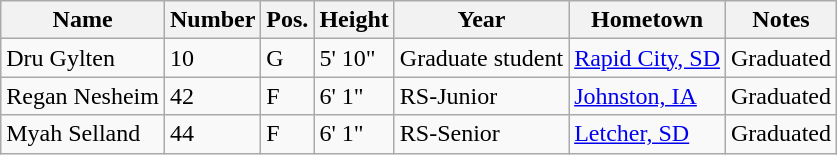<table class="wikitable sortable" border="1">
<tr>
<th>Name</th>
<th>Number</th>
<th>Pos.</th>
<th>Height</th>
<th>Year</th>
<th>Hometown</th>
<th class="unsortable">Notes</th>
</tr>
<tr>
<td>Dru Gylten</td>
<td>10</td>
<td>G</td>
<td>5' 10"</td>
<td>Graduate student</td>
<td><a href='#'>Rapid City, SD</a></td>
<td>Graduated</td>
</tr>
<tr>
<td>Regan Nesheim</td>
<td>42</td>
<td>F</td>
<td>6' 1"</td>
<td>RS-Junior</td>
<td><a href='#'>Johnston, IA</a></td>
<td>Graduated</td>
</tr>
<tr>
<td>Myah Selland</td>
<td>44</td>
<td>F</td>
<td>6' 1"</td>
<td>RS-Senior</td>
<td><a href='#'>Letcher, SD</a></td>
<td>Graduated</td>
</tr>
</table>
